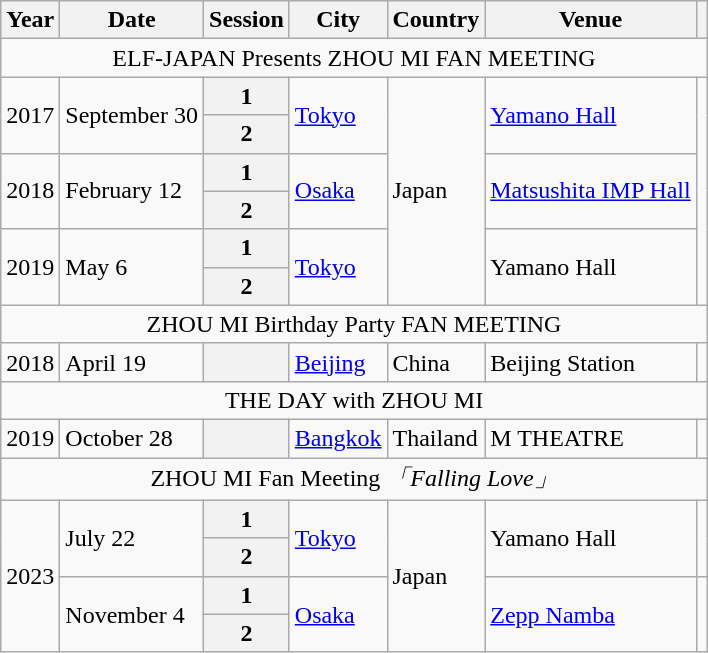<table class="wikitable plainrowheaders sortable">
<tr>
<th scope="col">Year</th>
<th>Date</th>
<th>Session</th>
<th>City</th>
<th>Country</th>
<th>Venue</th>
<th scope="col" class="unsortable"></th>
</tr>
<tr>
<td colspan="7" style="text-align:center">ELF-JAPAN Presents ZHOU MI FAN MEETING</td>
</tr>
<tr>
<td rowspan="2">2017</td>
<td rowspan="2">September 30</td>
<th scope="row">1</th>
<td rowspan="2"><a href='#'>Tokyo</a></td>
<td rowspan="6">Japan</td>
<td rowspan="2"><a href='#'>Yamano Hall</a></td>
<td rowspan="6"></td>
</tr>
<tr>
<th scope="row">2</th>
</tr>
<tr>
<td rowspan="2">2018</td>
<td rowspan="2">February 12</td>
<th scope="row">1</th>
<td rowspan="2"><a href='#'>Osaka</a></td>
<td rowspan="2"><a href='#'>Matsushita IMP Hall</a></td>
</tr>
<tr>
<th scope="row">2</th>
</tr>
<tr>
<td rowspan="2">2019</td>
<td rowspan="2">May 6</td>
<th scope="row">1</th>
<td rowspan="2"><a href='#'>Tokyo</a></td>
<td rowspan="2">Yamano Hall</td>
</tr>
<tr>
<th scope="row">2</th>
</tr>
<tr>
<td colspan="7" style="text-align:center">ZHOU MI Birthday Party FAN MEETING</td>
</tr>
<tr>
<td>2018</td>
<td>April 19</td>
<th scope="row"></th>
<td><a href='#'>Beijing</a></td>
<td>China</td>
<td>Beijing Station</td>
<td></td>
</tr>
<tr>
<td colspan="7" style="text-align:center">THE DAY with ZHOU MI</td>
</tr>
<tr>
<td>2019</td>
<td>October 28</td>
<th scope="row"></th>
<td><a href='#'>Bangkok</a></td>
<td>Thailand</td>
<td>M THEATRE</td>
<td></td>
</tr>
<tr>
<td colspan="7" style="text-align:center">ZHOU MI Fan Meeting <em>「Falling Love」</em></td>
</tr>
<tr>
<td rowspan="4">2023</td>
<td rowspan="2">July 22</td>
<th scope="row">1</th>
<td rowspan="2"><a href='#'>Tokyo</a></td>
<td rowspan="4">Japan</td>
<td rowspan="2">Yamano Hall</td>
<td rowspan="2"></td>
</tr>
<tr>
<th scope="row">2</th>
</tr>
<tr>
<td rowspan="2">November 4</td>
<th scope="row">1</th>
<td rowspan="2"><a href='#'>Osaka</a></td>
<td rowspan="2"><a href='#'>Zepp Namba</a></td>
<td rowspan="2"></td>
</tr>
<tr>
<th scope="row">2</th>
</tr>
</table>
